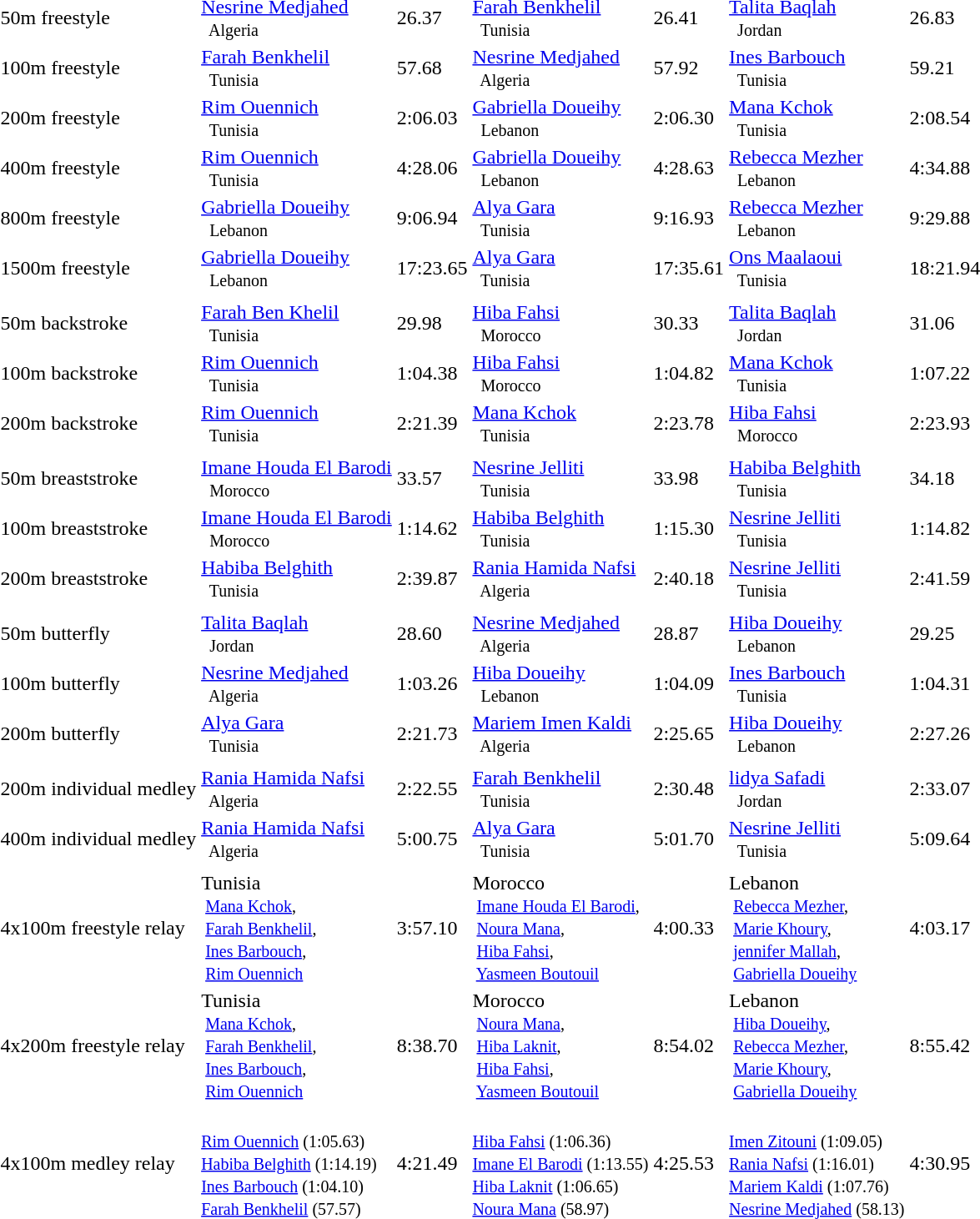<table>
<tr>
<td>50m freestyle</td>
<td><a href='#'>Nesrine Medjahed</a> <small><br>    Algeria </small></td>
<td>26.37</td>
<td><a href='#'>Farah Benkhelil</a> <small><br>    Tunisia </small></td>
<td>26.41</td>
<td><a href='#'>Talita Baqlah</a> <small><br>    Jordan </small></td>
<td>26.83</td>
</tr>
<tr>
<td>100m freestyle</td>
<td><a href='#'>Farah Benkhelil</a> <small><br>    Tunisia </small></td>
<td>57.68</td>
<td><a href='#'>Nesrine Medjahed</a> <small><br>    Algeria </small></td>
<td>57.92</td>
<td><a href='#'>Ines Barbouch</a> <small><br>    Tunisia </small></td>
<td>59.21</td>
</tr>
<tr>
<td>200m freestyle</td>
<td><a href='#'>Rim Ouennich</a> <small><br>    Tunisia </small></td>
<td>2:06.03</td>
<td><a href='#'>Gabriella Doueihy</a> <small><br>    Lebanon </small></td>
<td>2:06.30</td>
<td><a href='#'>Mana Kchok</a> <small><br>    Tunisia </small></td>
<td>2:08.54</td>
</tr>
<tr>
<td>400m freestyle</td>
<td><a href='#'>Rim Ouennich</a> <small><br>    Tunisia </small></td>
<td>4:28.06</td>
<td><a href='#'>Gabriella Doueihy</a> <small><br>    Lebanon </small></td>
<td>4:28.63</td>
<td><a href='#'>Rebecca Mezher</a> <small><br>    Lebanon</small></td>
<td>4:34.88</td>
</tr>
<tr>
<td>800m freestyle</td>
<td><a href='#'>Gabriella Doueihy</a> <small><br>    Lebanon </small></td>
<td>9:06.94</td>
<td><a href='#'>Alya Gara</a> <small><br>    Tunisia </small></td>
<td>9:16.93</td>
<td><a href='#'>Rebecca Mezher</a> <small><br>    Lebanon </small></td>
<td>9:29.88</td>
</tr>
<tr>
<td>1500m freestyle</td>
<td><a href='#'>Gabriella Doueihy</a> <small><br>    Lebanon </small></td>
<td>17:23.65</td>
<td><a href='#'>Alya Gara</a> <small><br>    Tunisia </small></td>
<td>17:35.61</td>
<td><a href='#'>Ons Maalaoui</a> <small><br>    Tunisia </small></td>
<td>18:21.94</td>
</tr>
<tr>
<td colspan=7></td>
</tr>
<tr>
<td>50m backstroke</td>
<td><a href='#'>Farah Ben Khelil</a> <small><br>    Tunisia </small></td>
<td>29.98</td>
<td><a href='#'>Hiba Fahsi</a> <small><br>    Morocco </small></td>
<td>30.33</td>
<td><a href='#'>Talita Baqlah</a> <small><br>    Jordan </small></td>
<td>31.06</td>
</tr>
<tr>
<td>100m backstroke</td>
<td><a href='#'>Rim Ouennich</a> <small><br>    Tunisia </small></td>
<td>1:04.38</td>
<td><a href='#'>Hiba Fahsi</a> <small><br>    Morocco </small></td>
<td>1:04.82</td>
<td><a href='#'>Mana Kchok</a> <small><br>    Tunisia </small></td>
<td>1:07.22</td>
</tr>
<tr>
<td>200m backstroke</td>
<td><a href='#'>Rim Ouennich</a> <small><br>    Tunisia </small></td>
<td>2:21.39</td>
<td><a href='#'>Mana Kchok</a> <small><br>    Tunisia </small></td>
<td>2:23.78</td>
<td><a href='#'>Hiba Fahsi</a> <small><br>    Morocco </small></td>
<td>2:23.93</td>
</tr>
<tr>
<td colspan=7></td>
</tr>
<tr>
<td>50m breaststroke</td>
<td><a href='#'>Imane Houda El Barodi</a> <small><br>    Morocco </small></td>
<td>33.57</td>
<td><a href='#'>Nesrine Jelliti</a> <small><br>    Tunisia </small></td>
<td>33.98</td>
<td><a href='#'>Habiba Belghith</a> <small><br>    Tunisia </small></td>
<td>34.18</td>
</tr>
<tr>
<td>100m breaststroke</td>
<td><a href='#'>Imane Houda El Barodi</a> <small><br>    Morocco </small></td>
<td>1:14.62</td>
<td><a href='#'>Habiba Belghith</a> <small><br>    Tunisia </small></td>
<td>1:15.30</td>
<td><a href='#'>Nesrine Jelliti</a> <small><br>    Tunisia </small></td>
<td>1:14.82</td>
</tr>
<tr>
<td>200m breaststroke</td>
<td><a href='#'>Habiba Belghith</a> <small><br>    Tunisia </small></td>
<td>2:39.87</td>
<td><a href='#'>Rania Hamida Nafsi</a> <small><br>    Algeria </small></td>
<td>2:40.18</td>
<td><a href='#'>Nesrine Jelliti</a> <small><br>    Tunisia </small></td>
<td>2:41.59</td>
</tr>
<tr>
<td colspan=7></td>
</tr>
<tr>
<td>50m butterfly</td>
<td><a href='#'>Talita Baqlah</a> <small><br>    Jordan </small></td>
<td>28.60</td>
<td><a href='#'>Nesrine Medjahed</a> <small><br>    Algeria </small></td>
<td>28.87</td>
<td><a href='#'>Hiba Doueihy</a> <small><br>    Lebanon </small></td>
<td>29.25</td>
</tr>
<tr>
<td>100m butterfly</td>
<td><a href='#'>Nesrine Medjahed</a> <small><br>    Algeria </small></td>
<td>1:03.26</td>
<td><a href='#'>Hiba Doueihy</a> <small><br>    Lebanon </small></td>
<td>1:04.09</td>
<td><a href='#'>Ines Barbouch</a> <small><br>    Tunisia </small></td>
<td>1:04.31</td>
</tr>
<tr>
<td>200m butterfly</td>
<td><a href='#'>Alya Gara</a> <small><br>    Tunisia </small></td>
<td>2:21.73</td>
<td><a href='#'>Mariem Imen Kaldi</a> <small><br>    Algeria </small></td>
<td>2:25.65</td>
<td><a href='#'>Hiba Doueihy</a> <small><br>    Lebanon </small></td>
<td>2:27.26</td>
</tr>
<tr>
<td colspan=7></td>
</tr>
<tr>
<td>200m individual medley</td>
<td><a href='#'>Rania Hamida Nafsi</a> <small><br>    Algeria </small></td>
<td>2:22.55</td>
<td><a href='#'>Farah Benkhelil</a> <small><br>    Tunisia </small></td>
<td>2:30.48</td>
<td><a href='#'>lidya Safadi</a> <small><br>    Jordan</small></td>
<td>2:33.07</td>
</tr>
<tr>
<td>400m individual medley</td>
<td><a href='#'>Rania Hamida Nafsi</a> <small><br>    Algeria </small></td>
<td>5:00.75</td>
<td><a href='#'>Alya Gara</a> <small><br>    Tunisia </small></td>
<td>5:01.70</td>
<td><a href='#'>Nesrine Jelliti</a> <small><br>    Tunisia </small></td>
<td>5:09.64</td>
</tr>
<tr>
<td colspan=7></td>
</tr>
<tr>
<td>4x100m freestyle relay</td>
<td> Tunisia <small><br>  <a href='#'>Mana Kchok</a>, <br>  <a href='#'>Farah Benkhelil</a>, <br>  <a href='#'>Ines Barbouch</a>, <br>  <a href='#'>Rim Ouennich</a> </small></td>
<td>3:57.10</td>
<td> Morocco <small><br>  <a href='#'>Imane Houda El Barodi</a>, <br>  <a href='#'>Noura Mana</a>, <br>  <a href='#'>Hiba Fahsi</a>, <br>  <a href='#'>Yasmeen Boutouil</a> </small></td>
<td>4:00.33</td>
<td> Lebanon <small><br>  <a href='#'>Rebecca Mezher</a>, <br>  <a href='#'>Marie Khoury</a>, <br>  <a href='#'>jennifer Mallah</a>, <br>  <a href='#'>Gabriella Doueihy</a> </small></td>
<td>4:03.17</td>
</tr>
<tr>
<td>4x200m freestyle relay</td>
<td> Tunisia <small><br>  <a href='#'>Mana Kchok</a>, <br>  <a href='#'>Farah Benkhelil</a>, <br>  <a href='#'>Ines Barbouch</a>, <br>  <a href='#'>Rim Ouennich</a> </small></td>
<td>8:38.70</td>
<td> Morocco <small><br>  <a href='#'>Noura Mana</a>, <br>  <a href='#'>Hiba Laknit</a>, <br>  <a href='#'>Hiba Fahsi</a>, <br>  <a href='#'>Yasmeen Boutouil</a> </small></td>
<td>8:54.02</td>
<td> Lebanon <small><br>  <a href='#'>Hiba Doueihy</a>, <br>  <a href='#'>Rebecca Mezher</a>, <br>  <a href='#'>Marie Khoury</a>, <br>  <a href='#'>Gabriella Doueihy</a> </small></td>
<td>8:55.42</td>
</tr>
<tr>
<td>4x100m medley relay</td>
<td><small><br><a href='#'>Rim Ouennich</a> (1:05.63)<br><a href='#'>Habiba Belghith</a> (1:14.19)<br><a href='#'>Ines Barbouch</a> (1:04.10)<br><a href='#'>Farah Benkhelil</a> (57.57)</small></td>
<td>4:21.49</td>
<td><small><br><a href='#'>Hiba Fahsi</a> (1:06.36)<br><a href='#'>Imane El Barodi</a> (1:13.55)<br><a href='#'>Hiba Laknit</a> (1:06.65)<br><a href='#'>Noura Mana</a> (58.97)</small></td>
<td>4:25.53</td>
<td><small><br><a href='#'>Imen Zitouni</a> (1:09.05)<br><a href='#'>Rania Nafsi</a> (1:16.01)<br><a href='#'>Mariem Kaldi</a> (1:07.76)<br><a href='#'>Nesrine Medjahed</a> (58.13)</small></td>
<td>4:30.95</td>
</tr>
</table>
